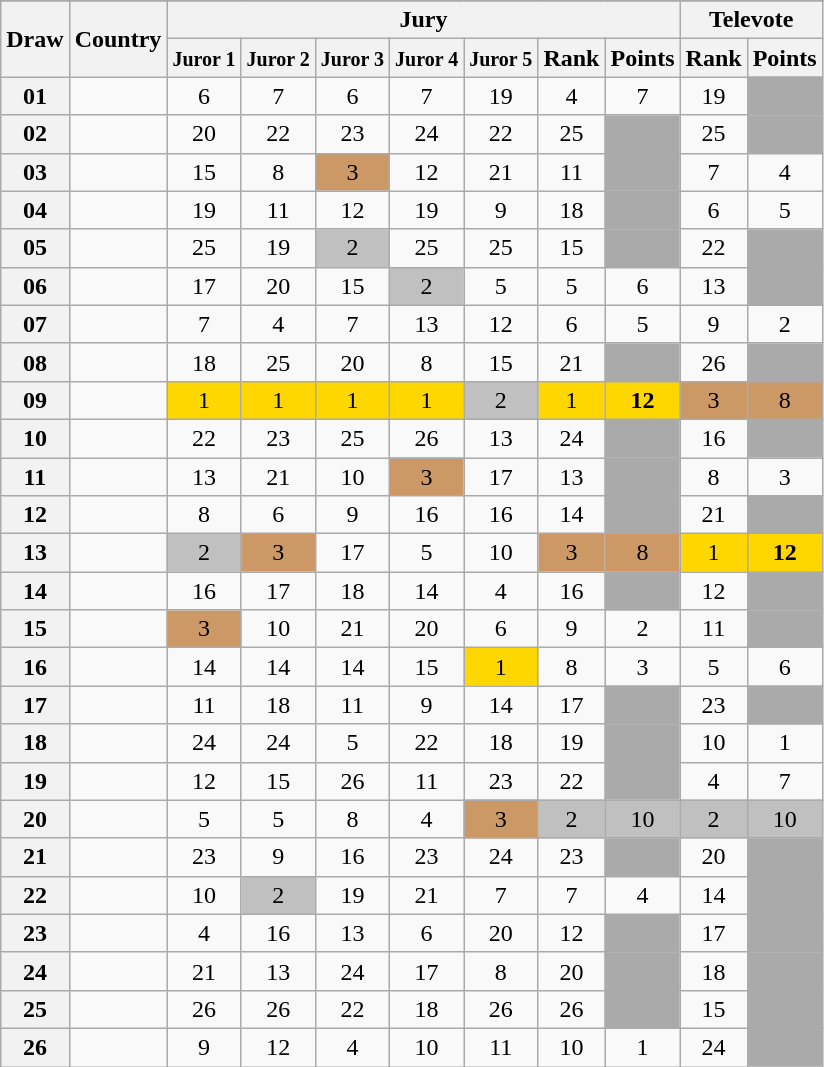<table class="sortable wikitable collapsible plainrowheaders" style="text-align:center;">
<tr>
</tr>
<tr>
<th scope="col" rowspan="2">Draw</th>
<th scope="col" rowspan="2">Country</th>
<th scope="col" colspan="7">Jury</th>
<th scope="col" colspan="2">Televote</th>
</tr>
<tr>
<th scope="col"><small>Juror 1</small></th>
<th scope="col"><small>Juror 2</small></th>
<th scope="col"><small>Juror 3</small></th>
<th scope="col"><small>Juror 4</small></th>
<th scope="col"><small>Juror 5</small></th>
<th scope="col">Rank</th>
<th scope="col">Points</th>
<th scope="col">Rank</th>
<th scope="col">Points</th>
</tr>
<tr>
<th scope="row" style="text-align:center;">01</th>
<td style="text-align:left;"></td>
<td>6</td>
<td>7</td>
<td>6</td>
<td>7</td>
<td>19</td>
<td>4</td>
<td>7</td>
<td>19</td>
<td style="background:#AAAAAA;"></td>
</tr>
<tr>
<th scope="row" style="text-align:center;">02</th>
<td style="text-align:left;"></td>
<td>20</td>
<td>22</td>
<td>23</td>
<td>24</td>
<td>22</td>
<td>25</td>
<td style="background:#AAAAAA;"></td>
<td>25</td>
<td style="background:#AAAAAA;"></td>
</tr>
<tr>
<th scope="row" style="text-align:center;">03</th>
<td style="text-align:left;"></td>
<td>15</td>
<td>8</td>
<td style="background:#CC9966;">3</td>
<td>12</td>
<td>21</td>
<td>11</td>
<td style="background:#AAAAAA;"></td>
<td>7</td>
<td>4</td>
</tr>
<tr>
<th scope="row" style="text-align:center;">04</th>
<td style="text-align:left;"></td>
<td>19</td>
<td>11</td>
<td>12</td>
<td>19</td>
<td>9</td>
<td>18</td>
<td style="background:#AAAAAA;"></td>
<td>6</td>
<td>5</td>
</tr>
<tr>
<th scope="row" style="text-align:center;">05</th>
<td style="text-align:left;"></td>
<td>25</td>
<td>19</td>
<td style="background:silver;">2</td>
<td>25</td>
<td>25</td>
<td>15</td>
<td style="background:#AAAAAA;"></td>
<td>22</td>
<td style="background:#AAAAAA;"></td>
</tr>
<tr>
<th scope="row" style="text-align:center;">06</th>
<td style="text-align:left;"></td>
<td>17</td>
<td>20</td>
<td>15</td>
<td style="background:silver;">2</td>
<td>5</td>
<td>5</td>
<td>6</td>
<td>13</td>
<td style="background:#AAAAAA;"></td>
</tr>
<tr>
<th scope="row" style="text-align:center;">07</th>
<td style="text-align:left;"></td>
<td>7</td>
<td>4</td>
<td>7</td>
<td>13</td>
<td>12</td>
<td>6</td>
<td>5</td>
<td>9</td>
<td>2</td>
</tr>
<tr>
<th scope="row" style="text-align:center;">08</th>
<td style="text-align:left;"></td>
<td>18</td>
<td>25</td>
<td>20</td>
<td>8</td>
<td>15</td>
<td>21</td>
<td style="background:#AAAAAA;"></td>
<td>26</td>
<td style="background:#AAAAAA;"></td>
</tr>
<tr>
<th scope="row" style="text-align:center;">09</th>
<td style="text-align:left;"></td>
<td style="background:gold;">1</td>
<td style="background:gold;">1</td>
<td style="background:gold;">1</td>
<td style="background:gold;">1</td>
<td style="background:silver;">2</td>
<td style="background:gold;">1</td>
<td style="background:gold;"><strong>12</strong></td>
<td style="background:#CC9966;">3</td>
<td style="background:#CC9966;">8</td>
</tr>
<tr>
<th scope="row" style="text-align:center;">10</th>
<td style="text-align:left;"></td>
<td>22</td>
<td>23</td>
<td>25</td>
<td>26</td>
<td>13</td>
<td>24</td>
<td style="background:#AAAAAA;"></td>
<td>16</td>
<td style="background:#AAAAAA;"></td>
</tr>
<tr>
<th scope="row" style="text-align:center;">11</th>
<td style="text-align:left;"></td>
<td>13</td>
<td>21</td>
<td>10</td>
<td style="background:#CC9966;">3</td>
<td>17</td>
<td>13</td>
<td style="background:#AAAAAA;"></td>
<td>8</td>
<td>3</td>
</tr>
<tr>
<th scope="row" style="text-align:center;">12</th>
<td style="text-align:left;"></td>
<td>8</td>
<td>6</td>
<td>9</td>
<td>16</td>
<td>16</td>
<td>14</td>
<td style="background:#AAAAAA;"></td>
<td>21</td>
<td style="background:#AAAAAA;"></td>
</tr>
<tr>
<th scope="row" style="text-align:center;">13</th>
<td style="text-align:left;"></td>
<td style="background:silver;">2</td>
<td style="background:#CC9966;">3</td>
<td>17</td>
<td>5</td>
<td>10</td>
<td style="background:#CC9966;">3</td>
<td style="background:#CC9966;">8</td>
<td style="background:gold;">1</td>
<td style="background:gold;"><strong>12</strong></td>
</tr>
<tr>
<th scope="row" style="text-align:center;">14</th>
<td style="text-align:left;"></td>
<td>16</td>
<td>17</td>
<td>18</td>
<td>14</td>
<td>4</td>
<td>16</td>
<td style="background:#AAAAAA;"></td>
<td>12</td>
<td style="background:#AAAAAA;"></td>
</tr>
<tr>
<th scope="row" style="text-align:center;">15</th>
<td style="text-align:left;"></td>
<td style="background:#CC9966;">3</td>
<td>10</td>
<td>21</td>
<td>20</td>
<td>6</td>
<td>9</td>
<td>2</td>
<td>11</td>
<td style="background:#AAAAAA;"></td>
</tr>
<tr>
<th scope="row" style="text-align:center;">16</th>
<td style="text-align:left;"></td>
<td>14</td>
<td>14</td>
<td>14</td>
<td>15</td>
<td style="background:gold;">1</td>
<td>8</td>
<td>3</td>
<td>5</td>
<td>6</td>
</tr>
<tr>
<th scope="row" style="text-align:center;">17</th>
<td style="text-align:left;"></td>
<td>11</td>
<td>18</td>
<td>11</td>
<td>9</td>
<td>14</td>
<td>17</td>
<td style="background:#AAAAAA;"></td>
<td>23</td>
<td style="background:#AAAAAA;"></td>
</tr>
<tr>
<th scope="row" style="text-align:center;">18</th>
<td style="text-align:left;"></td>
<td>24</td>
<td>24</td>
<td>5</td>
<td>22</td>
<td>18</td>
<td>19</td>
<td style="background:#AAAAAA;"></td>
<td>10</td>
<td>1</td>
</tr>
<tr>
<th scope="row" style="text-align:center;">19</th>
<td style="text-align:left;"></td>
<td>12</td>
<td>15</td>
<td>26</td>
<td>11</td>
<td>23</td>
<td>22</td>
<td style="background:#AAAAAA;"></td>
<td>4</td>
<td>7</td>
</tr>
<tr>
<th scope="row" style="text-align:center;">20</th>
<td style="text-align:left;"></td>
<td>5</td>
<td>5</td>
<td>8</td>
<td>4</td>
<td style="background:#CC9966;">3</td>
<td style="background:silver;">2</td>
<td style="background:silver;">10</td>
<td style="background:silver;">2</td>
<td style="background:silver;">10</td>
</tr>
<tr>
<th scope="row" style="text-align:center;">21</th>
<td style="text-align:left;"></td>
<td>23</td>
<td>9</td>
<td>16</td>
<td>23</td>
<td>24</td>
<td>23</td>
<td style="background:#AAAAAA;"></td>
<td>20</td>
<td style="background:#AAAAAA;"></td>
</tr>
<tr>
<th scope="row" style="text-align:center;">22</th>
<td style="text-align:left;"></td>
<td>10</td>
<td style="background:silver;">2</td>
<td>19</td>
<td>21</td>
<td>7</td>
<td>7</td>
<td>4</td>
<td>14</td>
<td style="background:#AAAAAA;"></td>
</tr>
<tr>
<th scope="row" style="text-align:center;">23</th>
<td style="text-align:left;"></td>
<td>4</td>
<td>16</td>
<td>13</td>
<td>6</td>
<td>20</td>
<td>12</td>
<td style="background:#AAAAAA;"></td>
<td>17</td>
<td style="background:#AAAAAA;"></td>
</tr>
<tr>
<th scope="row" style="text-align:center;">24</th>
<td style="text-align:left;"></td>
<td>21</td>
<td>13</td>
<td>24</td>
<td>17</td>
<td>8</td>
<td>20</td>
<td style="background:#AAAAAA;"></td>
<td>18</td>
<td style="background:#AAAAAA;"></td>
</tr>
<tr>
<th scope="row" style="text-align:center;">25</th>
<td style="text-align:left;"></td>
<td>26</td>
<td>26</td>
<td>22</td>
<td>18</td>
<td>26</td>
<td>26</td>
<td style="background:#AAAAAA;"></td>
<td>15</td>
<td style="background:#AAAAAA;"></td>
</tr>
<tr>
<th scope="row" style="text-align:center;">26</th>
<td style="text-align:left;"></td>
<td>9</td>
<td>12</td>
<td>4</td>
<td>10</td>
<td>11</td>
<td>10</td>
<td>1</td>
<td>24</td>
<td style="background:#AAAAAA;"></td>
</tr>
</table>
